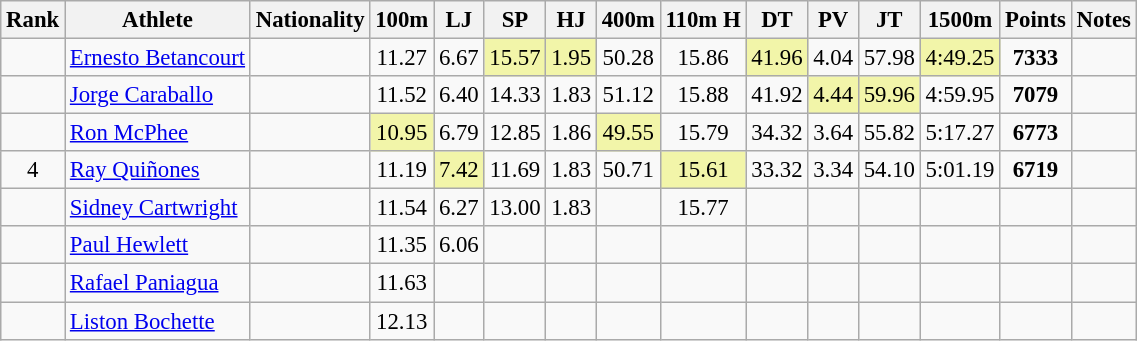<table class="wikitable sortable" style=" text-align:center;font-size:95%">
<tr>
<th>Rank</th>
<th>Athlete</th>
<th>Nationality</th>
<th>100m</th>
<th>LJ</th>
<th>SP</th>
<th>HJ</th>
<th>400m</th>
<th>110m H</th>
<th>DT</th>
<th>PV</th>
<th>JT</th>
<th>1500m</th>
<th>Points</th>
<th>Notes</th>
</tr>
<tr>
<td></td>
<td align=left><a href='#'>Ernesto Betancourt</a></td>
<td align=left></td>
<td>11.27</td>
<td>6.67</td>
<td bgcolor=#F2F5A9>15.57</td>
<td bgcolor=#F2F5A9>1.95</td>
<td>50.28</td>
<td>15.86</td>
<td bgcolor=#F2F5A9>41.96</td>
<td>4.04</td>
<td>57.98</td>
<td bgcolor=#F2F5A9>4:49.25</td>
<td><strong>7333</strong></td>
<td></td>
</tr>
<tr>
<td></td>
<td align=left><a href='#'>Jorge Caraballo</a></td>
<td align=left></td>
<td>11.52</td>
<td>6.40</td>
<td>14.33</td>
<td>1.83</td>
<td>51.12</td>
<td>15.88</td>
<td>41.92</td>
<td bgcolor=#F2F5A9>4.44</td>
<td bgcolor=#F2F5A9>59.96</td>
<td>4:59.95</td>
<td><strong>7079</strong></td>
<td></td>
</tr>
<tr>
<td></td>
<td align=left><a href='#'>Ron McPhee</a></td>
<td align=left></td>
<td bgcolor=#F2F5A9>10.95</td>
<td>6.79</td>
<td>12.85</td>
<td>1.86</td>
<td bgcolor=#F2F5A9>49.55</td>
<td>15.79</td>
<td>34.32</td>
<td>3.64</td>
<td>55.82</td>
<td>5:17.27</td>
<td><strong>6773</strong></td>
<td></td>
</tr>
<tr>
<td>4</td>
<td align=left><a href='#'>Ray Quiñones</a></td>
<td align=left></td>
<td>11.19</td>
<td bgcolor=#F2F5A9>7.42</td>
<td>11.69</td>
<td>1.83</td>
<td>50.71</td>
<td bgcolor=#F2F5A9>15.61</td>
<td>33.32</td>
<td>3.34</td>
<td>54.10</td>
<td>5:01.19</td>
<td><strong>6719</strong></td>
<td></td>
</tr>
<tr>
<td></td>
<td align=left><a href='#'>Sidney Cartwright</a></td>
<td align=left></td>
<td>11.54</td>
<td>6.27</td>
<td>13.00</td>
<td>1.83</td>
<td></td>
<td>15.77</td>
<td></td>
<td></td>
<td></td>
<td></td>
<td></td>
<td></td>
</tr>
<tr>
<td></td>
<td align=left><a href='#'>Paul Hewlett</a></td>
<td align=left></td>
<td>11.35</td>
<td>6.06</td>
<td></td>
<td></td>
<td></td>
<td></td>
<td></td>
<td></td>
<td></td>
<td></td>
<td></td>
<td></td>
</tr>
<tr>
<td></td>
<td align=left><a href='#'>Rafael Paniagua</a></td>
<td align=left></td>
<td>11.63</td>
<td></td>
<td></td>
<td></td>
<td></td>
<td></td>
<td></td>
<td></td>
<td></td>
<td></td>
<td></td>
<td></td>
</tr>
<tr>
<td></td>
<td align=left><a href='#'>Liston Bochette</a></td>
<td align=left></td>
<td>12.13</td>
<td></td>
<td></td>
<td></td>
<td></td>
<td></td>
<td></td>
<td></td>
<td></td>
<td></td>
<td></td>
<td></td>
</tr>
</table>
